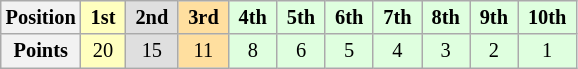<table class="wikitable" style="font-size:85%; text-align:center">
<tr>
<th>Position</th>
<td style="background:#FFFFBF;"> <strong>1st</strong> </td>
<td style="background:#DFDFDF;"> <strong>2nd</strong> </td>
<td style="background:#FFDF9F;"> <strong>3rd</strong> </td>
<td style="background:#DFFFDF;"> <strong>4th</strong> </td>
<td style="background:#DFFFDF;"> <strong>5th</strong> </td>
<td style="background:#DFFFDF;"> <strong>6th</strong> </td>
<td style="background:#DFFFDF;"> <strong>7th</strong> </td>
<td style="background:#DFFFDF;"> <strong>8th</strong> </td>
<td style="background:#DFFFDF;"> <strong>9th</strong> </td>
<td style="background:#DFFFDF;"> <strong>10th</strong> </td>
</tr>
<tr>
<th>Points</th>
<td style="background:#FFFFBF;">20</td>
<td style="background:#DFDFDF;">15</td>
<td style="background:#FFDF9F;">11</td>
<td style="background:#DFFFDF;">8</td>
<td style="background:#DFFFDF;">6</td>
<td style="background:#DFFFDF;">5</td>
<td style="background:#DFFFDF;">4</td>
<td style="background:#DFFFDF;">3</td>
<td style="background:#DFFFDF;">2</td>
<td style="background:#DFFFDF;">1</td>
</tr>
</table>
